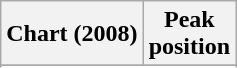<table class="wikitable sortable plainrowheaders" style="text-align:center">
<tr>
<th scope="col">Chart (2008)</th>
<th scope="col">Peak<br>position</th>
</tr>
<tr>
</tr>
<tr>
</tr>
<tr>
</tr>
<tr>
</tr>
<tr>
</tr>
<tr>
</tr>
<tr>
</tr>
<tr>
</tr>
<tr>
</tr>
<tr>
</tr>
<tr>
</tr>
<tr>
</tr>
<tr>
</tr>
<tr>
</tr>
<tr>
</tr>
</table>
